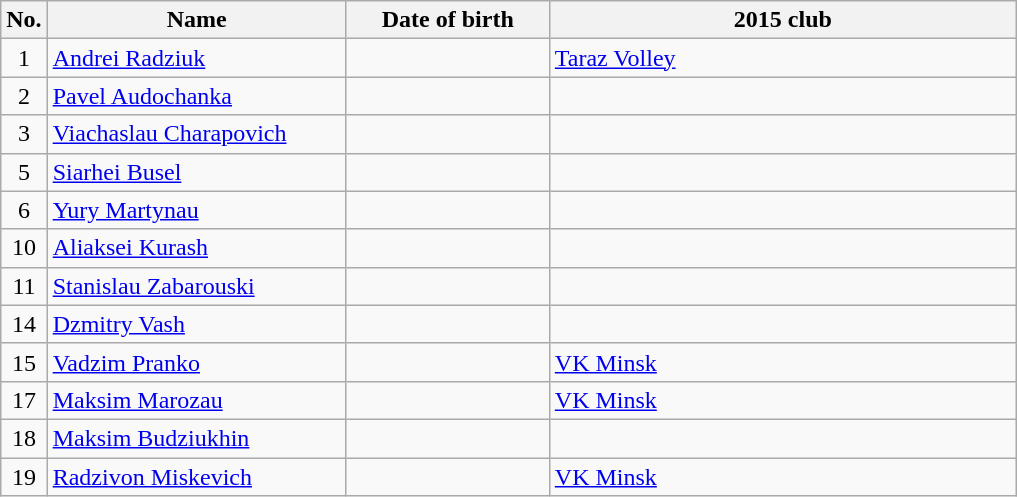<table class="wikitable sortable" style="font-size:100%; text-align:left;">
<tr>
<th>No.</th>
<th style="width:12em">Name</th>
<th style="width:8em">Date of birth</th>
<th style="width:19em">2015 club</th>
</tr>
<tr>
<td align=center>1</td>
<td><a href='#'>Andrei Radziuk</a></td>
<td align=right></td>
<td> <a href='#'>Taraz Volley</a></td>
</tr>
<tr>
<td align=center>2</td>
<td><a href='#'>Pavel Audochanka</a></td>
<td align=right></td>
<td></td>
</tr>
<tr>
<td align=center>3</td>
<td><a href='#'>Viachaslau Charapovich</a></td>
<td align=right></td>
<td></td>
</tr>
<tr>
<td align=center>5</td>
<td><a href='#'>Siarhei Busel</a></td>
<td align=right></td>
<td></td>
</tr>
<tr>
<td align=center>6</td>
<td><a href='#'>Yury Martynau</a></td>
<td align=right></td>
<td></td>
</tr>
<tr>
<td align=center>10</td>
<td><a href='#'>Aliaksei Kurash</a></td>
<td align=right></td>
<td></td>
</tr>
<tr>
<td align=center>11</td>
<td><a href='#'>Stanislau Zabarouski</a></td>
<td align=right></td>
<td></td>
</tr>
<tr>
<td align=center>14</td>
<td><a href='#'>Dzmitry Vash</a></td>
<td align=right></td>
<td></td>
</tr>
<tr>
<td align=center>15</td>
<td><a href='#'>Vadzim Pranko</a></td>
<td align=right></td>
<td> <a href='#'>VK Minsk</a></td>
</tr>
<tr>
<td align=center>17</td>
<td><a href='#'>Maksim Marozau</a></td>
<td align=right></td>
<td> <a href='#'>VK Minsk</a></td>
</tr>
<tr>
<td align=center>18</td>
<td><a href='#'>Maksim Budziukhin</a></td>
<td align=right></td>
<td></td>
</tr>
<tr>
<td align=center>19</td>
<td><a href='#'>Radzivon Miskevich</a></td>
<td align=right></td>
<td> <a href='#'>VK Minsk</a></td>
</tr>
</table>
